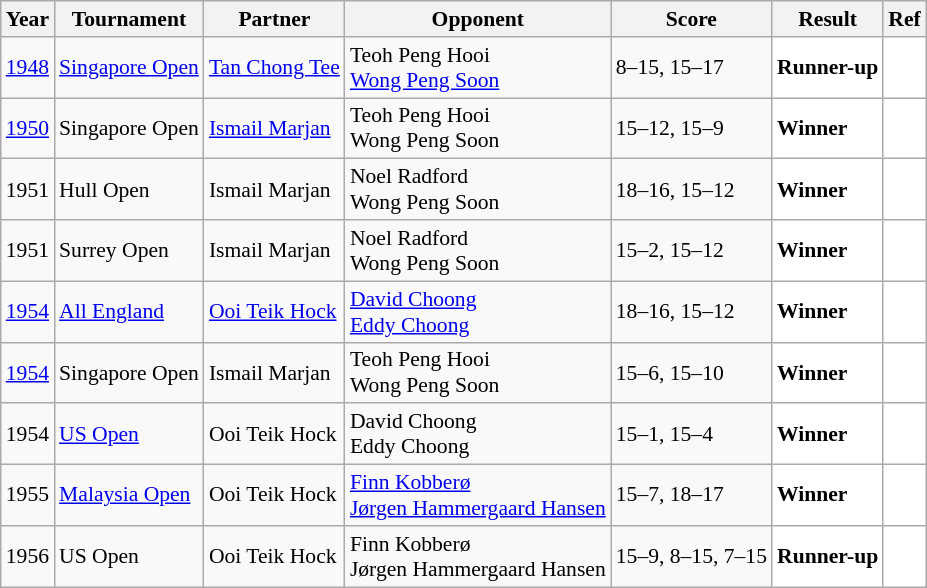<table class="sortable wikitable" style="font-size: 90%;">
<tr>
<th>Year</th>
<th>Tournament</th>
<th>Partner</th>
<th>Opponent</th>
<th>Score</th>
<th>Result</th>
<th>Ref</th>
</tr>
<tr>
<td align="center"><a href='#'>1948</a></td>
<td><a href='#'>Singapore Open</a></td>
<td> <a href='#'>Tan Chong Tee</a></td>
<td> Teoh Peng Hooi<br> <a href='#'>Wong Peng Soon</a></td>
<td>8–15, 15–17</td>
<td style="text-align:left; background:white"> <strong>Runner-up</strong></td>
<td style="text-align:center; background:white"></td>
</tr>
<tr>
<td align="center"><a href='#'>1950</a></td>
<td>Singapore Open</td>
<td> <a href='#'>Ismail Marjan</a></td>
<td> Teoh Peng Hooi<br> Wong Peng Soon</td>
<td>15–12, 15–9</td>
<td style="text-align:left; background:white"> <strong>Winner</strong></td>
<td style="text-align:center; background:white"></td>
</tr>
<tr>
<td align="center">1951</td>
<td>Hull Open</td>
<td> Ismail Marjan</td>
<td> Noel Radford<br> Wong Peng Soon</td>
<td>18–16, 15–12</td>
<td style="text-align:left; background:white"> <strong>Winner</strong></td>
<td style="text-align:center; background:white"></td>
</tr>
<tr>
<td align="center">1951</td>
<td>Surrey Open</td>
<td> Ismail Marjan</td>
<td> Noel Radford<br> Wong Peng Soon</td>
<td>15–2, 15–12</td>
<td style="text-align:left; background:white"> <strong>Winner</strong></td>
<td style="text-align:center; background:white"></td>
</tr>
<tr>
<td align="center"><a href='#'>1954</a></td>
<td><a href='#'>All England</a></td>
<td> <a href='#'>Ooi Teik Hock</a></td>
<td> <a href='#'>David Choong</a><br> <a href='#'>Eddy Choong</a></td>
<td>18–16, 15–12</td>
<td style="text-align:left; background:white"> <strong>Winner</strong></td>
<td style="text-align:center; background:white"></td>
</tr>
<tr>
<td align="center"><a href='#'>1954</a></td>
<td>Singapore Open</td>
<td> Ismail Marjan</td>
<td> Teoh Peng Hooi<br> Wong Peng Soon</td>
<td>15–6, 15–10</td>
<td style="text-align:left; background:white"> <strong>Winner</strong></td>
<td style="text-align:center; background:white"></td>
</tr>
<tr>
<td align="center">1954</td>
<td><a href='#'>US Open</a></td>
<td> Ooi Teik Hock</td>
<td> David Choong<br> Eddy Choong</td>
<td>15–1, 15–4</td>
<td style="text-align:left; background:white"> <strong>Winner</strong></td>
<td style="text-align:center; background:white"></td>
</tr>
<tr>
<td align="center">1955</td>
<td><a href='#'>Malaysia Open</a></td>
<td> Ooi Teik Hock</td>
<td> <a href='#'>Finn Kobberø</a><br> <a href='#'>Jørgen Hammergaard Hansen</a></td>
<td>15–7, 18–17</td>
<td style="text-align:left; background:white"> <strong>Winner</strong></td>
<td style="text-align:center; background:white"></td>
</tr>
<tr>
<td align="center">1956</td>
<td>US Open</td>
<td> Ooi Teik Hock</td>
<td> Finn Kobberø<br> Jørgen Hammergaard Hansen</td>
<td>15–9, 8–15, 7–15</td>
<td style="text-align:left; background:white"> <strong>Runner-up</strong></td>
<td style="text-align:center; background:white"></td>
</tr>
</table>
